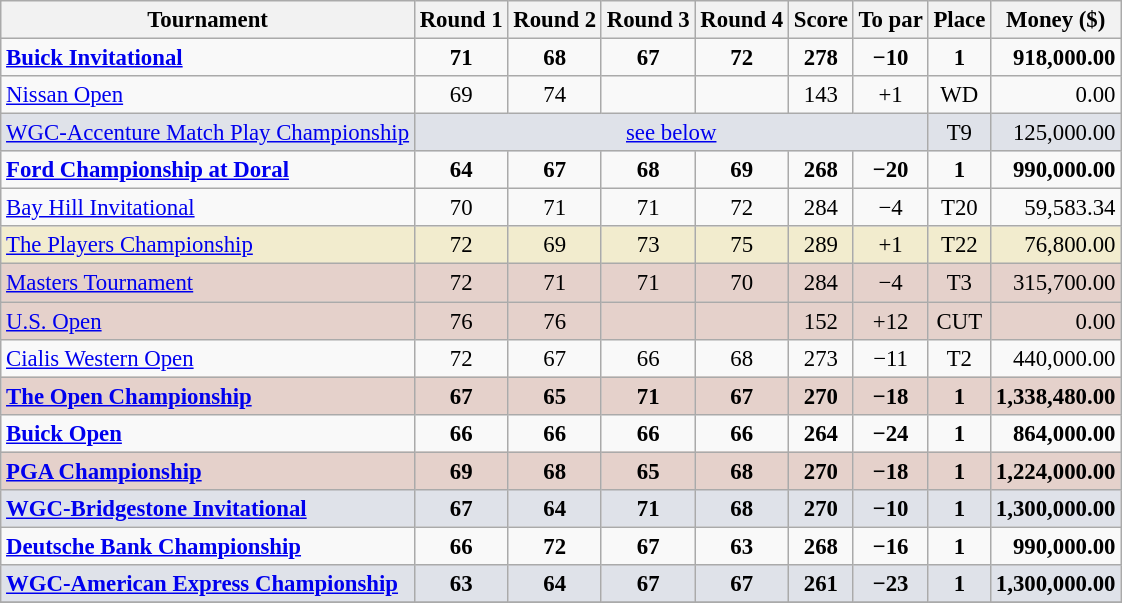<table class=wikitable style="font-size:95%;text-align:center">
<tr>
<th>Tournament</th>
<th>Round 1</th>
<th>Round 2</th>
<th>Round 3</th>
<th>Round 4</th>
<th>Score</th>
<th>To par</th>
<th>Place</th>
<th>Money ($)</th>
</tr>
<tr>
<td align=left><strong><a href='#'>Buick Invitational</a></strong></td>
<td><strong>71</strong></td>
<td><strong>68</strong></td>
<td><strong>67</strong></td>
<td><strong>72</strong></td>
<td><strong>278</strong></td>
<td><strong>−10</strong></td>
<td><strong>1</strong></td>
<td align=right><strong>918,000.00</strong></td>
</tr>
<tr>
<td align=left><a href='#'>Nissan Open</a></td>
<td>69</td>
<td>74</td>
<td></td>
<td></td>
<td>143</td>
<td>+1</td>
<td>WD</td>
<td align=right>0.00</td>
</tr>
<tr style="background:#dfe2e9;">
<td align=left><a href='#'>WGC-Accenture Match Play Championship</a></td>
<td colspan="6"><a href='#'>see below</a></td>
<td>T9</td>
<td align=right>125,000.00</td>
</tr>
<tr>
<td align=left><strong><a href='#'>Ford Championship at Doral</a></strong></td>
<td><strong>64</strong></td>
<td><strong>67</strong></td>
<td><strong>68</strong></td>
<td><strong>69</strong></td>
<td><strong>268</strong></td>
<td><strong>−20</strong></td>
<td><strong>1</strong></td>
<td align=right><strong>990,000.00</strong></td>
</tr>
<tr>
<td align=left><a href='#'>Bay Hill Invitational</a></td>
<td>70</td>
<td>71</td>
<td>71</td>
<td>72</td>
<td>284</td>
<td>−4</td>
<td>T20</td>
<td align=right>59,583.34</td>
</tr>
<tr style="background:#f2ecce;">
<td align=left><a href='#'>The Players Championship</a></td>
<td>72</td>
<td>69</td>
<td>73</td>
<td>75</td>
<td>289</td>
<td>+1</td>
<td>T22</td>
<td align=right>76,800.00</td>
</tr>
<tr style="background:#e5d1cb;">
<td align=left><a href='#'>Masters Tournament</a></td>
<td>72</td>
<td>71</td>
<td>71</td>
<td>70</td>
<td>284</td>
<td>−4</td>
<td>T3</td>
<td align=right>315,700.00</td>
</tr>
<tr style="background:#e5d1cb;">
<td align=left><a href='#'>U.S. Open</a></td>
<td>76</td>
<td>76</td>
<td></td>
<td></td>
<td>152</td>
<td>+12</td>
<td>CUT</td>
<td align=right>0.00</td>
</tr>
<tr>
<td align=left><a href='#'>Cialis Western Open</a></td>
<td>72</td>
<td>67</td>
<td>66</td>
<td>68</td>
<td>273</td>
<td>−11</td>
<td>T2</td>
<td align=right>440,000.00</td>
</tr>
<tr style="background:#e5d1cb;">
<td align=left><strong><a href='#'>The Open Championship</a></strong></td>
<td><strong>67</strong></td>
<td><strong>65</strong></td>
<td><strong>71</strong></td>
<td><strong>67</strong></td>
<td><strong>270</strong></td>
<td><strong>−18</strong></td>
<td><strong>1</strong></td>
<td align=right><strong>1,338,480.00</strong></td>
</tr>
<tr>
<td align=left><strong><a href='#'>Buick Open</a></strong></td>
<td><strong>66</strong></td>
<td><strong>66</strong></td>
<td><strong>66</strong></td>
<td><strong>66</strong></td>
<td><strong>264</strong></td>
<td><strong>−24</strong></td>
<td><strong>1</strong></td>
<td align=right><strong>864,000.00</strong></td>
</tr>
<tr style="background:#e5d1cb;">
<td align=left><strong><a href='#'>PGA Championship</a></strong></td>
<td><strong>69</strong></td>
<td><strong>68</strong></td>
<td><strong>65</strong></td>
<td><strong>68</strong></td>
<td><strong>270</strong></td>
<td><strong>−18</strong></td>
<td><strong>1</strong></td>
<td align=right><strong>1,224,000.00</strong></td>
</tr>
<tr style="background:#dfe2e9;">
<td align=left><strong><a href='#'>WGC-Bridgestone Invitational</a></strong></td>
<td><strong>67</strong></td>
<td><strong>64</strong></td>
<td><strong>71</strong></td>
<td><strong>68</strong></td>
<td><strong>270</strong></td>
<td><strong>−10</strong></td>
<td><strong>1</strong></td>
<td align=right><strong>1,300,000.00</strong></td>
</tr>
<tr>
<td align=left><strong><a href='#'>Deutsche Bank Championship</a></strong></td>
<td><strong>66</strong></td>
<td><strong>72</strong></td>
<td><strong>67</strong></td>
<td><strong>63</strong></td>
<td><strong>268</strong></td>
<td><strong>−16</strong></td>
<td><strong>1</strong></td>
<td align=right><strong>990,000.00</strong></td>
</tr>
<tr style="background:#dfe2e9;">
<td align=left><strong><a href='#'>WGC-American Express Championship</a></strong></td>
<td><strong>63</strong></td>
<td><strong>64</strong></td>
<td><strong>67</strong></td>
<td><strong>67</strong></td>
<td><strong>261</strong></td>
<td><strong>−23</strong></td>
<td><strong>1</strong></td>
<td align=right><strong>1,300,000.00</strong></td>
</tr>
<tr>
</tr>
</table>
